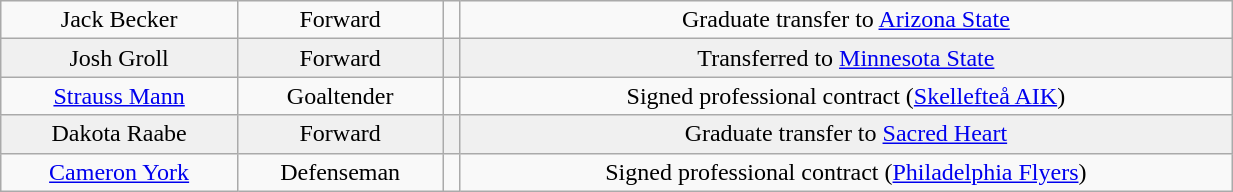<table class="wikitable" width="65%">
<tr align="center" bgcolor="">
<td>Jack Becker</td>
<td>Forward</td>
<td></td>
<td>Graduate transfer to <a href='#'>Arizona State</a></td>
</tr>
<tr align="center" bgcolor="f0f0f0">
<td>Josh Groll</td>
<td>Forward</td>
<td></td>
<td>Transferred to <a href='#'>Minnesota State</a></td>
</tr>
<tr align="center" bgcolor="">
<td><a href='#'>Strauss Mann</a></td>
<td>Goaltender</td>
<td></td>
<td>Signed professional contract (<a href='#'>Skellefteå AIK</a>)</td>
</tr>
<tr align="center" bgcolor="f0f0f0">
<td>Dakota Raabe</td>
<td>Forward</td>
<td></td>
<td>Graduate transfer to <a href='#'>Sacred Heart</a></td>
</tr>
<tr align="center" bgcolor="">
<td><a href='#'>Cameron York</a></td>
<td>Defenseman</td>
<td></td>
<td>Signed professional contract (<a href='#'>Philadelphia Flyers</a>)</td>
</tr>
</table>
